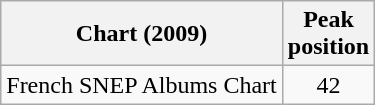<table class="wikitable sortable">
<tr>
<th>Chart (2009)</th>
<th>Peak<br>position</th>
</tr>
<tr>
<td>French SNEP Albums Chart</td>
<td align="center">42</td>
</tr>
</table>
